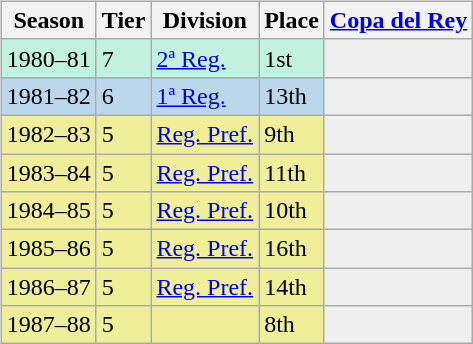<table>
<tr>
<td valign="top" width=0%><br><table class="wikitable">
<tr style="background:#f0f6fa;">
<th>Season</th>
<th>Tier</th>
<th>Division</th>
<th>Place</th>
<th><a href='#'>Copa del Rey</a></th>
</tr>
<tr>
<td style="background:#C0F2DF;">1980–81</td>
<td style="background:#C0F2DF;">7</td>
<td style="background:#C0F2DF;"><a href='#'>2ª Reg.</a></td>
<td style="background:#C0F2DF;">1st</td>
<th style="background:#efefef;"></th>
</tr>
<tr>
<td style="background:#BBD7EC;">1981–82</td>
<td style="background:#BBD7EC;">6</td>
<td style="background:#BBD7EC;"><a href='#'>1ª Reg.</a></td>
<td style="background:#BBD7EC;">13th</td>
<th style="background:#efefef;"></th>
</tr>
<tr>
<td style="background:#EFEF99;">1982–83</td>
<td style="background:#EFEF99;">5</td>
<td style="background:#EFEF99;"><a href='#'>Reg. Pref.</a></td>
<td style="background:#EFEF99;">9th</td>
<th style="background:#efefef;"></th>
</tr>
<tr>
<td style="background:#EFEF99;">1983–84</td>
<td style="background:#EFEF99;">5</td>
<td style="background:#EFEF99;"><a href='#'>Reg. Pref.</a></td>
<td style="background:#EFEF99;">11th</td>
<th style="background:#efefef;"></th>
</tr>
<tr>
<td style="background:#EFEF99;">1984–85</td>
<td style="background:#EFEF99;">5</td>
<td style="background:#EFEF99;"><a href='#'>Reg. Pref.</a></td>
<td style="background:#EFEF99;">10th</td>
<th style="background:#efefef;"></th>
</tr>
<tr>
<td style="background:#EFEF99;">1985–86</td>
<td style="background:#EFEF99;">5</td>
<td style="background:#EFEF99;"><a href='#'>Reg. Pref.</a></td>
<td style="background:#EFEF99;">16th</td>
<th style="background:#efefef;"></th>
</tr>
<tr>
<td style="background:#EFEF99;">1986–87</td>
<td style="background:#EFEF99;">5</td>
<td style="background:#EFEF99;"><a href='#'>Reg. Pref.</a></td>
<td style="background:#EFEF99;">14th</td>
<th style="background:#efefef;"></th>
</tr>
<tr>
<td style="background:#EFEF99;">1987–88</td>
<td style="background:#EFEF99;">5</td>
<td style="background:#EFEF99;"></td>
<td style="background:#EFEF99;">8th</td>
<th style="background:#efefef;"></th>
</tr>
</table>
</td>
</tr>
</table>
